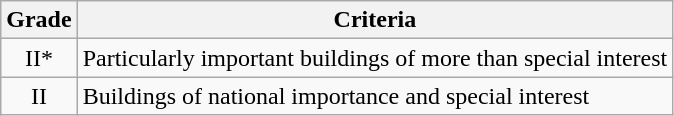<table class="wikitable">
<tr>
<th>Grade</th>
<th>Criteria</th>
</tr>
<tr>
<td align="center" >II*</td>
<td>Particularly important buildings of more than special interest</td>
</tr>
<tr>
<td align="center" >II</td>
<td>Buildings of national importance and special interest</td>
</tr>
</table>
